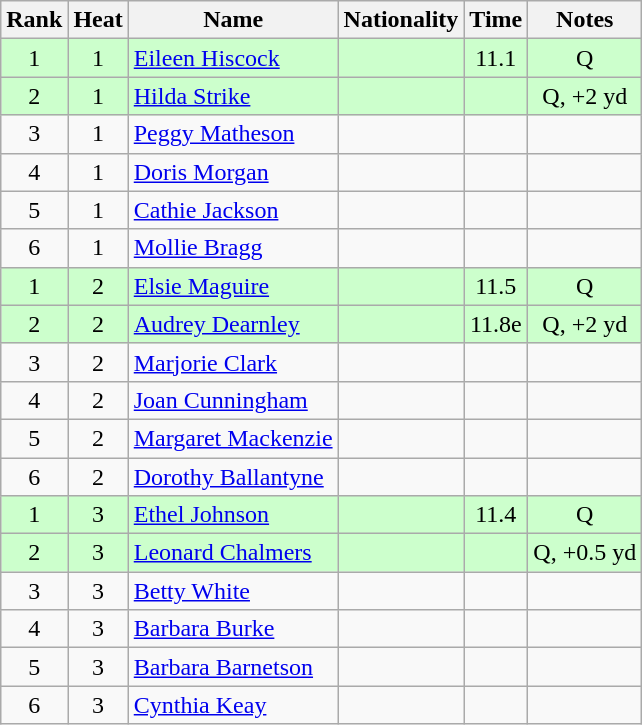<table class="wikitable sortable" style="text-align:center">
<tr>
<th>Rank</th>
<th>Heat</th>
<th>Name</th>
<th>Nationality</th>
<th>Time</th>
<th>Notes</th>
</tr>
<tr bgcolor=ccffcc>
<td>1</td>
<td>1</td>
<td align=left><a href='#'>Eileen Hiscock</a></td>
<td align=left></td>
<td>11.1</td>
<td>Q</td>
</tr>
<tr bgcolor=ccffcc>
<td>2</td>
<td>1</td>
<td align=left><a href='#'>Hilda Strike</a></td>
<td align=left></td>
<td></td>
<td>Q, +2 yd</td>
</tr>
<tr>
<td>3</td>
<td>1</td>
<td align=left><a href='#'>Peggy Matheson</a></td>
<td align=left></td>
<td></td>
<td></td>
</tr>
<tr>
<td>4</td>
<td>1</td>
<td align=left><a href='#'>Doris Morgan</a></td>
<td align=left></td>
<td></td>
<td></td>
</tr>
<tr>
<td>5</td>
<td>1</td>
<td align=left><a href='#'>Cathie Jackson</a></td>
<td align=left></td>
<td></td>
<td></td>
</tr>
<tr>
<td>6</td>
<td>1</td>
<td align=left><a href='#'>Mollie Bragg</a></td>
<td align=left></td>
<td></td>
<td></td>
</tr>
<tr bgcolor=ccffcc>
<td>1</td>
<td>2</td>
<td align=left><a href='#'>Elsie Maguire</a></td>
<td align=left></td>
<td>11.5</td>
<td>Q</td>
</tr>
<tr bgcolor=ccffcc>
<td>2</td>
<td>2</td>
<td align=left><a href='#'>Audrey Dearnley</a></td>
<td align=left></td>
<td>11.8e</td>
<td>Q, +2 yd</td>
</tr>
<tr>
<td>3</td>
<td>2</td>
<td align=left><a href='#'>Marjorie Clark</a></td>
<td align=left></td>
<td></td>
<td></td>
</tr>
<tr>
<td>4</td>
<td>2</td>
<td align=left><a href='#'>Joan Cunningham</a></td>
<td align=left></td>
<td></td>
<td></td>
</tr>
<tr>
<td>5</td>
<td>2</td>
<td align=left><a href='#'>Margaret Mackenzie</a></td>
<td align=left></td>
<td></td>
<td></td>
</tr>
<tr>
<td>6</td>
<td>2</td>
<td align=left><a href='#'>Dorothy Ballantyne</a></td>
<td align=left></td>
<td></td>
<td></td>
</tr>
<tr bgcolor=ccffcc>
<td>1</td>
<td>3</td>
<td align=left><a href='#'>Ethel Johnson</a></td>
<td align=left></td>
<td>11.4</td>
<td>Q</td>
</tr>
<tr bgcolor=ccffcc>
<td>2</td>
<td>3</td>
<td align=left><a href='#'>Leonard Chalmers</a></td>
<td align=left></td>
<td></td>
<td>Q, +0.5 yd</td>
</tr>
<tr>
<td>3</td>
<td>3</td>
<td align=left><a href='#'>Betty White</a></td>
<td align=left></td>
<td></td>
<td></td>
</tr>
<tr>
<td>4</td>
<td>3</td>
<td align=left><a href='#'>Barbara Burke</a></td>
<td align=left></td>
<td></td>
<td></td>
</tr>
<tr>
<td>5</td>
<td>3</td>
<td align=left><a href='#'>Barbara Barnetson</a></td>
<td align=left></td>
<td></td>
<td></td>
</tr>
<tr>
<td>6</td>
<td>3</td>
<td align=left><a href='#'>Cynthia Keay</a></td>
<td align=left></td>
<td></td>
<td></td>
</tr>
</table>
